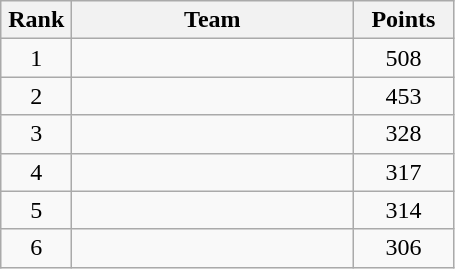<table class="wikitable" style="text-align:center;">
<tr>
<th width=40>Rank</th>
<th width=180>Team</th>
<th width=60>Points</th>
</tr>
<tr>
<td>1</td>
<td align=left></td>
<td>508</td>
</tr>
<tr>
<td>2</td>
<td align=left></td>
<td>453</td>
</tr>
<tr>
<td>3</td>
<td align=left></td>
<td>328</td>
</tr>
<tr>
<td>4</td>
<td align=left></td>
<td>317</td>
</tr>
<tr>
<td>5</td>
<td align=left></td>
<td>314</td>
</tr>
<tr>
<td>6</td>
<td align=left></td>
<td>306</td>
</tr>
</table>
